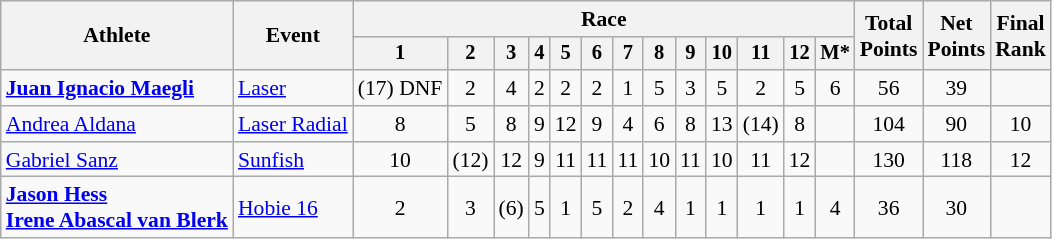<table class="wikitable" style="font-size:90%">
<tr>
<th rowspan=2>Athlete</th>
<th rowspan=2>Event</th>
<th colspan=13>Race</th>
<th rowspan=2>Total<br>Points</th>
<th rowspan=2>Net<br>Points</th>
<th rowspan=2>Final<br>Rank</th>
</tr>
<tr style="font-size:95%">
<th>1</th>
<th>2</th>
<th>3</th>
<th>4</th>
<th>5</th>
<th>6</th>
<th>7</th>
<th>8</th>
<th>9</th>
<th>10</th>
<th>11</th>
<th>12</th>
<th>M*</th>
</tr>
<tr align=center>
<td align=left><strong><a href='#'>Juan Ignacio Maegli</a></strong></td>
<td align=left><a href='#'>Laser</a></td>
<td>(17) DNF</td>
<td>2</td>
<td>4</td>
<td>2</td>
<td>2</td>
<td>2</td>
<td>1</td>
<td>5</td>
<td>3</td>
<td>5</td>
<td>2</td>
<td>5</td>
<td>6</td>
<td>56</td>
<td>39</td>
<td></td>
</tr>
<tr align=center>
<td align=left><a href='#'>Andrea Aldana</a></td>
<td align=left><a href='#'>Laser Radial</a></td>
<td>8</td>
<td>5</td>
<td>8</td>
<td>9</td>
<td>12</td>
<td>9</td>
<td>4</td>
<td>6</td>
<td>8</td>
<td>13</td>
<td>(14)</td>
<td>8</td>
<td></td>
<td>104</td>
<td>90</td>
<td>10</td>
</tr>
<tr align=center>
<td align=left><a href='#'>Gabriel Sanz</a></td>
<td align=left><a href='#'>Sunfish</a></td>
<td>10</td>
<td>(12)</td>
<td>12</td>
<td>9</td>
<td>11</td>
<td>11</td>
<td>11</td>
<td>10</td>
<td>11</td>
<td>10</td>
<td>11</td>
<td>12</td>
<td></td>
<td>130</td>
<td>118</td>
<td>12</td>
</tr>
<tr align=center>
<td align=left><strong><a href='#'>Jason Hess</a><br><a href='#'>Irene Abascal van Blerk</a></strong></td>
<td align=left><a href='#'>Hobie 16</a></td>
<td>2</td>
<td>3</td>
<td>(6)</td>
<td>5</td>
<td>1</td>
<td>5</td>
<td>2</td>
<td>4</td>
<td>1</td>
<td>1</td>
<td>1</td>
<td>1</td>
<td>4</td>
<td>36</td>
<td>30</td>
<td></td>
</tr>
</table>
